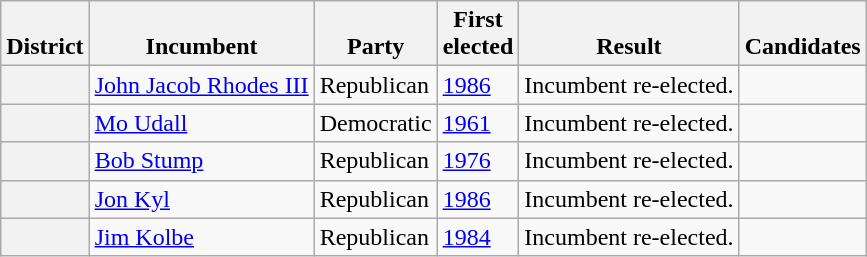<table class=wikitable>
<tr valign=bottom>
<th>District</th>
<th>Incumbent</th>
<th>Party</th>
<th>First<br>elected</th>
<th>Result</th>
<th>Candidates</th>
</tr>
<tr>
<th></th>
<td><a href='#'>John Jacob Rhodes III</a></td>
<td>Republican</td>
<td><a href='#'>1986</a></td>
<td>Incumbent re-elected.</td>
<td nowrap></td>
</tr>
<tr>
<th></th>
<td><a href='#'>Mo Udall</a></td>
<td>Democratic</td>
<td><a href='#'>1961 </a></td>
<td>Incumbent re-elected.</td>
<td nowrap></td>
</tr>
<tr>
<th></th>
<td><a href='#'>Bob Stump</a></td>
<td>Republican</td>
<td><a href='#'>1976</a></td>
<td>Incumbent re-elected.</td>
<td nowrap></td>
</tr>
<tr>
<th></th>
<td><a href='#'>Jon Kyl</a></td>
<td>Republican</td>
<td><a href='#'>1986</a></td>
<td>Incumbent re-elected.</td>
<td nowrap></td>
</tr>
<tr>
<th></th>
<td><a href='#'>Jim Kolbe</a></td>
<td>Republican</td>
<td><a href='#'>1984</a></td>
<td>Incumbent re-elected.</td>
<td nowrap></td>
</tr>
</table>
